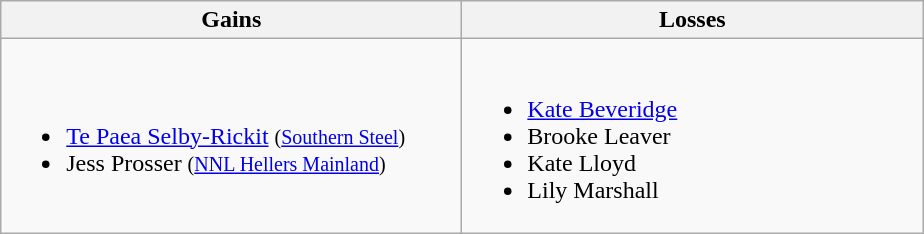<table class=wikitable>
<tr>
<th width=300> Gains</th>
<th width=300> Losses</th>
</tr>
<tr>
<td><br><ul><li><a href='#'>Te Paea Selby-Rickit</a> <small>(<a href='#'>Southern Steel</a>)</small></li><li>Jess Prosser <small>(<a href='#'>NNL Hellers Mainland</a>)</small></li></ul></td>
<td><br><ul><li><a href='#'>Kate Beveridge</a></li><li>Brooke Leaver</li><li>Kate Lloyd</li><li>Lily Marshall</li></ul></td>
</tr>
</table>
